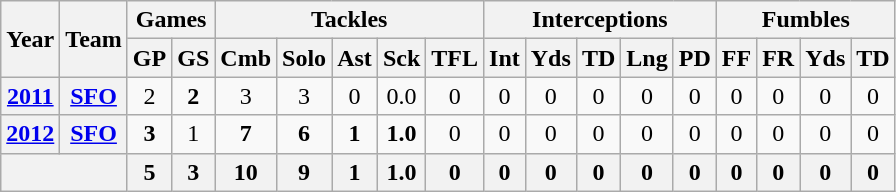<table class="wikitable" style="text-align:center">
<tr>
<th rowspan="2">Year</th>
<th rowspan="2">Team</th>
<th colspan="2">Games</th>
<th colspan="5">Tackles</th>
<th colspan="5">Interceptions</th>
<th colspan="4">Fumbles</th>
</tr>
<tr>
<th>GP</th>
<th>GS</th>
<th>Cmb</th>
<th>Solo</th>
<th>Ast</th>
<th>Sck</th>
<th>TFL</th>
<th>Int</th>
<th>Yds</th>
<th>TD</th>
<th>Lng</th>
<th>PD</th>
<th>FF</th>
<th>FR</th>
<th>Yds</th>
<th>TD</th>
</tr>
<tr>
<th><a href='#'>2011</a></th>
<th><a href='#'>SFO</a></th>
<td>2</td>
<td><strong>2</strong></td>
<td>3</td>
<td>3</td>
<td>0</td>
<td>0.0</td>
<td>0</td>
<td>0</td>
<td>0</td>
<td>0</td>
<td>0</td>
<td>0</td>
<td>0</td>
<td>0</td>
<td>0</td>
<td>0</td>
</tr>
<tr>
<th><a href='#'>2012</a></th>
<th><a href='#'>SFO</a></th>
<td><strong>3</strong></td>
<td>1</td>
<td><strong>7</strong></td>
<td><strong>6</strong></td>
<td><strong>1</strong></td>
<td><strong>1.0</strong></td>
<td>0</td>
<td>0</td>
<td>0</td>
<td>0</td>
<td>0</td>
<td>0</td>
<td>0</td>
<td>0</td>
<td>0</td>
<td>0</td>
</tr>
<tr>
<th colspan="2"></th>
<th>5</th>
<th>3</th>
<th>10</th>
<th>9</th>
<th>1</th>
<th>1.0</th>
<th>0</th>
<th>0</th>
<th>0</th>
<th>0</th>
<th>0</th>
<th>0</th>
<th>0</th>
<th>0</th>
<th>0</th>
<th>0</th>
</tr>
</table>
